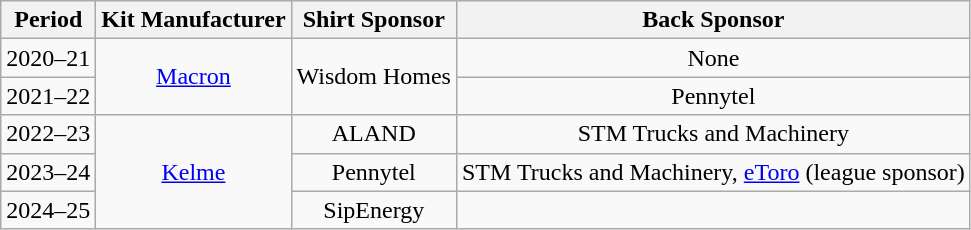<table class="wikitable" style=text-align:center;margin-left:1em;">
<tr>
<th>Period</th>
<th>Kit Manufacturer</th>
<th>Shirt Sponsor</th>
<th>Back Sponsor</th>
</tr>
<tr>
<td>2020–21</td>
<td rowspan=2><a href='#'>Macron</a></td>
<td rowspan=2>Wisdom Homes</td>
<td>None</td>
</tr>
<tr>
<td>2021–22</td>
<td>Pennytel</td>
</tr>
<tr>
<td>2022–23</td>
<td rowspan=3><a href='#'>Kelme</a></td>
<td>ALAND</td>
<td>STM Trucks and Machinery</td>
</tr>
<tr>
<td>2023–24</td>
<td>Pennytel</td>
<td>STM Trucks and Machinery, <a href='#'>eToro</a> (league sponsor)</td>
</tr>
<tr>
<td>2024–25</td>
<td>SipEnergy</td>
<td></td>
</tr>
</table>
